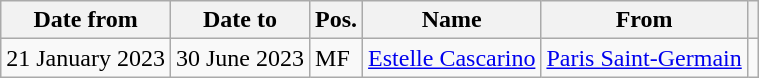<table class="wikitable">
<tr>
<th>Date from</th>
<th>Date to</th>
<th>Pos.</th>
<th>Name</th>
<th>From</th>
<th></th>
</tr>
<tr>
<td>21 January 2023</td>
<td>30 June 2023</td>
<td>MF</td>
<td> <a href='#'>Estelle Cascarino</a></td>
<td> <a href='#'>Paris Saint-Germain</a></td>
<td></td>
</tr>
</table>
